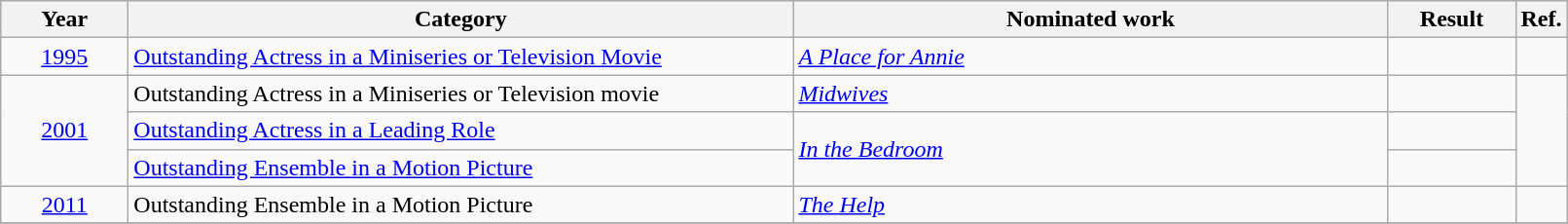<table class=wikitable>
<tr>
<th scope="col" style="width:5em;">Year</th>
<th scope="col" style="width:28em;">Category</th>
<th scope="col" style="width:25em;">Nominated work</th>
<th scope="col" style="width:5em;">Result</th>
<th>Ref.</th>
</tr>
<tr>
<td style="text-align:center;"><a href='#'>1995</a></td>
<td rowspan="1"><a href='#'>Outstanding Actress in a Miniseries or Television Movie</a></td>
<td><em><a href='#'>A Place for Annie</a></em></td>
<td></td>
<td></td>
</tr>
<tr>
<td style="text-align:center;", rowspan=3><a href='#'>2001</a></td>
<td>Outstanding Actress in a Miniseries or Television movie</td>
<td><em><a href='#'>Midwives</a></em></td>
<td></td>
<td rowspan=3></td>
</tr>
<tr>
<td><a href='#'>Outstanding Actress in a Leading Role</a></td>
<td rowspan=2><em><a href='#'>In the Bedroom</a></em></td>
<td></td>
</tr>
<tr>
<td rowspan=1><a href='#'>Outstanding Ensemble in a Motion Picture</a></td>
<td></td>
</tr>
<tr>
<td style="text-align:center;"><a href='#'>2011</a></td>
<td>Outstanding Ensemble in a Motion Picture</td>
<td><em><a href='#'>The Help</a></em></td>
<td></td>
<td></td>
</tr>
<tr>
</tr>
</table>
